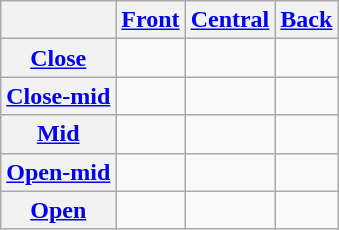<table class="wikitable">
<tr>
<th></th>
<th><a href='#'>Front</a></th>
<th><a href='#'>Central</a></th>
<th><a href='#'>Back</a></th>
</tr>
<tr align="center">
<th><a href='#'>Close</a></th>
<td> </td>
<td></td>
<td> </td>
</tr>
<tr align="center">
<th><a href='#'>Close-mid</a></th>
<td> </td>
<td></td>
<td></td>
</tr>
<tr align="center">
<th><a href='#'>Mid</a></th>
<td></td>
<td></td>
<td></td>
</tr>
<tr align="center">
<th><a href='#'>Open-mid</a></th>
<td></td>
<td></td>
<td> </td>
</tr>
<tr align="center">
<th><a href='#'>Open</a></th>
<td></td>
<td> </td>
<td></td>
</tr>
</table>
